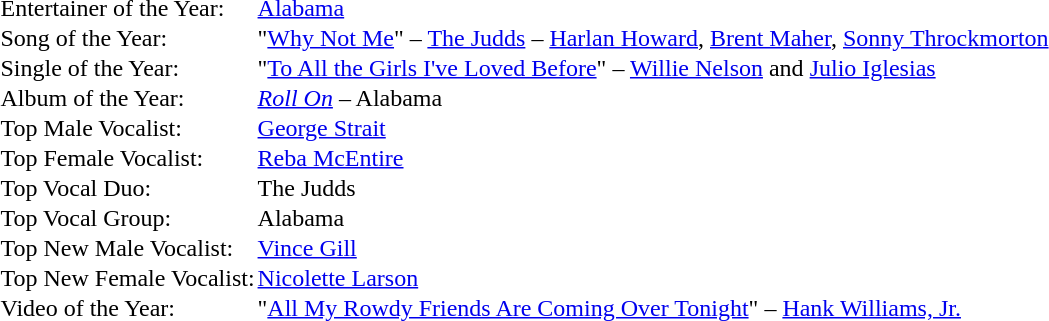<table cellspacing="0" border="0" cellpadding="1">
<tr>
<td>Entertainer of the Year:</td>
<td><a href='#'>Alabama</a></td>
</tr>
<tr>
<td>Song of the Year:</td>
<td>"<a href='#'>Why Not Me</a>" – <a href='#'>The Judds</a> – <a href='#'>Harlan Howard</a>, <a href='#'>Brent Maher</a>, <a href='#'>Sonny Throckmorton</a></td>
</tr>
<tr>
<td>Single of the Year:</td>
<td>"<a href='#'>To All the Girls I've Loved Before</a>" – <a href='#'>Willie Nelson</a> and <a href='#'>Julio Iglesias</a></td>
</tr>
<tr>
<td>Album of the Year:</td>
<td><em><a href='#'>Roll On</a></em> – Alabama</td>
</tr>
<tr>
<td>Top Male Vocalist:</td>
<td><a href='#'>George Strait</a></td>
</tr>
<tr>
<td>Top Female Vocalist:</td>
<td><a href='#'>Reba McEntire</a></td>
</tr>
<tr>
<td>Top Vocal Duo:</td>
<td>The Judds</td>
</tr>
<tr>
<td>Top Vocal Group:</td>
<td>Alabama</td>
</tr>
<tr>
<td>Top New Male Vocalist:</td>
<td><a href='#'>Vince Gill</a></td>
</tr>
<tr>
<td>Top New Female Vocalist:</td>
<td><a href='#'>Nicolette Larson</a></td>
</tr>
<tr>
<td>Video of the Year:</td>
<td>"<a href='#'>All My Rowdy Friends Are Coming Over Tonight</a>" – <a href='#'>Hank Williams, Jr.</a></td>
</tr>
</table>
